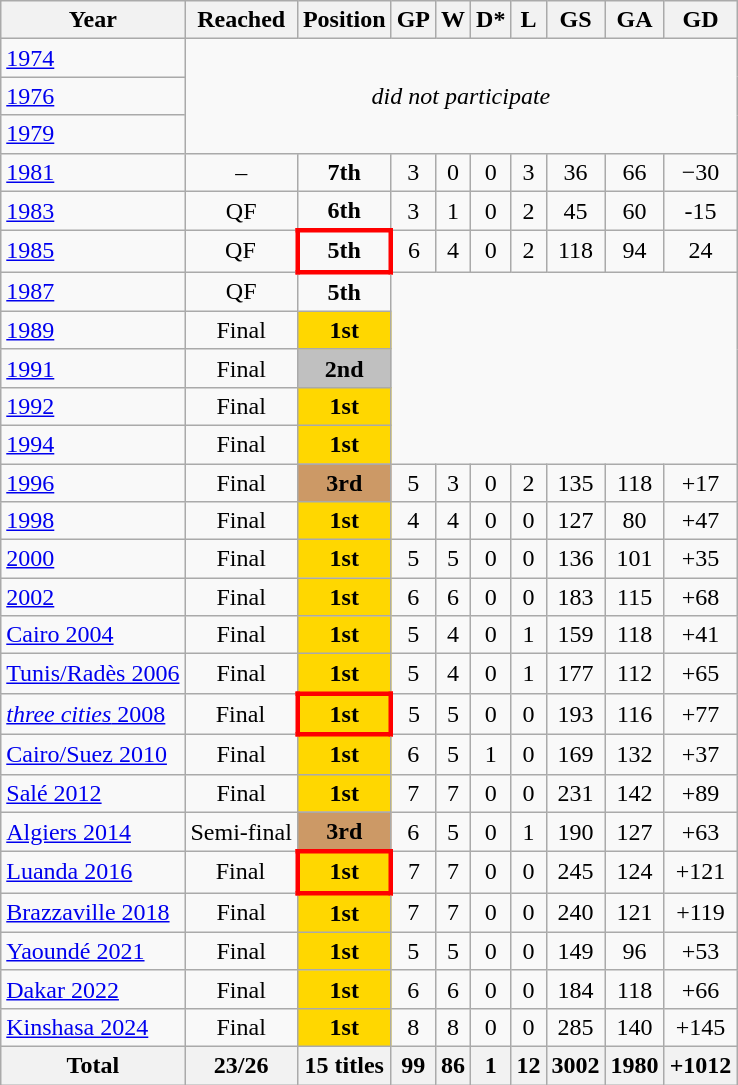<table class="wikitable" style="text-align: center;">
<tr>
<th>Year</th>
<th>Reached</th>
<th>Position</th>
<th>GP</th>
<th>W</th>
<th>D*</th>
<th>L</th>
<th>GS</th>
<th>GA</th>
<th>GD</th>
</tr>
<tr>
<td align=left> <a href='#'>1974</a></td>
<td rowspan=3 colspan=9><em>did not participate</em></td>
</tr>
<tr>
<td align=left> <a href='#'>1976</a></td>
</tr>
<tr>
<td align=left> <a href='#'>1979</a></td>
</tr>
<tr>
<td align=left> <a href='#'>1981</a></td>
<td>–</td>
<td><strong>7th</strong></td>
<td>3</td>
<td>0</td>
<td>0</td>
<td>3</td>
<td>36</td>
<td>66</td>
<td>−30</td>
</tr>
<tr>
<td align=left> <a href='#'>1983</a></td>
<td>QF</td>
<td><strong>6th</strong></td>
<td>3</td>
<td>1</td>
<td>0</td>
<td>2</td>
<td>45</td>
<td>60</td>
<td>-15</td>
</tr>
<tr>
<td align=left> <a href='#'>1985</a></td>
<td>QF</td>
<td style="border: 3px solid red"><strong>5th</strong></td>
<td>6</td>
<td>4</td>
<td>0</td>
<td>2</td>
<td>118</td>
<td>94</td>
<td>24</td>
</tr>
<tr>
<td align=left> <a href='#'>1987</a></td>
<td>QF</td>
<td><strong>5th</strong></td>
</tr>
<tr>
<td align=left> <a href='#'>1989</a></td>
<td>Final</td>
<td bgcolor=gold><strong>1st</strong></td>
</tr>
<tr>
<td align=left> <a href='#'>1991</a></td>
<td>Final</td>
<td bgcolor=silver><strong>2nd</strong></td>
</tr>
<tr>
<td align=left> <a href='#'>1992</a></td>
<td>Final</td>
<td bgcolor=gold><strong>1st</strong></td>
</tr>
<tr>
<td align=left> <a href='#'>1994</a></td>
<td>Final</td>
<td bgcolor=gold><strong>1st</strong></td>
</tr>
<tr>
<td align=left> <a href='#'>1996</a></td>
<td>Final</td>
<td bgcolor=#cc9966><strong>3rd</strong></td>
<td>5</td>
<td>3</td>
<td>0</td>
<td>2</td>
<td>135</td>
<td>118</td>
<td>+17</td>
</tr>
<tr>
<td align=left> <a href='#'>1998</a></td>
<td>Final</td>
<td bgcolor=gold><strong>1st</strong></td>
<td>4</td>
<td>4</td>
<td>0</td>
<td>0</td>
<td>127</td>
<td>80</td>
<td>+47</td>
</tr>
<tr>
<td align=left> <a href='#'>2000</a></td>
<td>Final</td>
<td bgcolor=gold><strong>1st</strong></td>
<td>5</td>
<td>5</td>
<td>0</td>
<td>0</td>
<td>136</td>
<td>101</td>
<td>+35</td>
</tr>
<tr>
<td align=left> <a href='#'>2002</a></td>
<td>Final</td>
<td bgcolor=gold><strong>1st</strong></td>
<td>6</td>
<td>6</td>
<td>0</td>
<td>0</td>
<td>183</td>
<td>115</td>
<td>+68</td>
</tr>
<tr>
<td align=left> <a href='#'>Cairo 2004</a></td>
<td>Final</td>
<td bgcolor=gold><strong>1st</strong></td>
<td>5</td>
<td>4</td>
<td>0</td>
<td>1</td>
<td>159</td>
<td>118</td>
<td>+41</td>
</tr>
<tr>
<td align=left> <a href='#'>Tunis/Radès 2006</a></td>
<td>Final</td>
<td bgcolor=gold><strong>1st</strong></td>
<td>5</td>
<td>4</td>
<td>0</td>
<td>1</td>
<td>177</td>
<td>112</td>
<td>+65</td>
</tr>
<tr>
<td align=left> <a href='#'><em>three cities</em> 2008</a></td>
<td>Final</td>
<td style="border: 3px solid red" bgcolor=gold><strong>1st</strong></td>
<td>5</td>
<td>5</td>
<td>0</td>
<td>0</td>
<td>193</td>
<td>116</td>
<td>+77</td>
</tr>
<tr>
<td align=left> <a href='#'>Cairo/Suez 2010</a></td>
<td>Final</td>
<td bgcolor=gold><strong>1st</strong></td>
<td>6</td>
<td>5</td>
<td>1</td>
<td>0</td>
<td>169</td>
<td>132</td>
<td>+37</td>
</tr>
<tr>
<td align=left> <a href='#'>Salé 2012</a></td>
<td>Final</td>
<td bgcolor=gold><strong>1st</strong></td>
<td>7</td>
<td>7</td>
<td>0</td>
<td>0</td>
<td>231</td>
<td>142</td>
<td>+89</td>
</tr>
<tr>
<td align=left> <a href='#'>Algiers 2014</a></td>
<td>Semi-final</td>
<td bgcolor=#cc9966><strong>3rd</strong></td>
<td>6</td>
<td>5</td>
<td>0</td>
<td>1</td>
<td>190</td>
<td>127</td>
<td>+63</td>
</tr>
<tr>
<td align=left> <a href='#'>Luanda 2016</a></td>
<td>Final</td>
<td style="border: 3px solid red" bgcolor=gold><strong>1st</strong></td>
<td>7</td>
<td>7</td>
<td>0</td>
<td>0</td>
<td>245</td>
<td>124</td>
<td>+121</td>
</tr>
<tr>
<td align=left> <a href='#'>Brazzaville 2018</a></td>
<td>Final</td>
<td bgcolor=gold><strong>1st</strong></td>
<td>7</td>
<td>7</td>
<td>0</td>
<td>0</td>
<td>240</td>
<td>121</td>
<td>+119</td>
</tr>
<tr>
<td align=left> <a href='#'>Yaoundé 2021</a></td>
<td>Final</td>
<td bgcolor=gold><strong>1st</strong></td>
<td>5</td>
<td>5</td>
<td>0</td>
<td>0</td>
<td>149</td>
<td>96</td>
<td>+53</td>
</tr>
<tr>
<td align=left> <a href='#'>Dakar 2022</a></td>
<td>Final</td>
<td bgcolor=gold><strong>1st</strong></td>
<td>6</td>
<td>6</td>
<td>0</td>
<td>0</td>
<td>184</td>
<td>118</td>
<td>+66</td>
</tr>
<tr>
<td align=left> <a href='#'>Kinshasa 2024</a></td>
<td>Final</td>
<td bgcolor=gold><strong>1st</strong></td>
<td>8</td>
<td>8</td>
<td>0</td>
<td>0</td>
<td>285</td>
<td>140</td>
<td>+145</td>
</tr>
<tr>
<th>Total</th>
<th>23/26</th>
<th>15 titles</th>
<th>99</th>
<th>86</th>
<th>1</th>
<th>12</th>
<th>3002</th>
<th>1980</th>
<th>+1012</th>
</tr>
</table>
